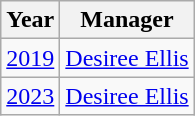<table class="wikitable">
<tr>
<th>Year</th>
<th>Manager</th>
</tr>
<tr>
<td align=center><a href='#'>2019</a></td>
<td> <a href='#'>Desiree Ellis</a></td>
</tr>
<tr>
<td align=center><a href='#'>2023</a></td>
<td> <a href='#'>Desiree Ellis</a></td>
</tr>
</table>
